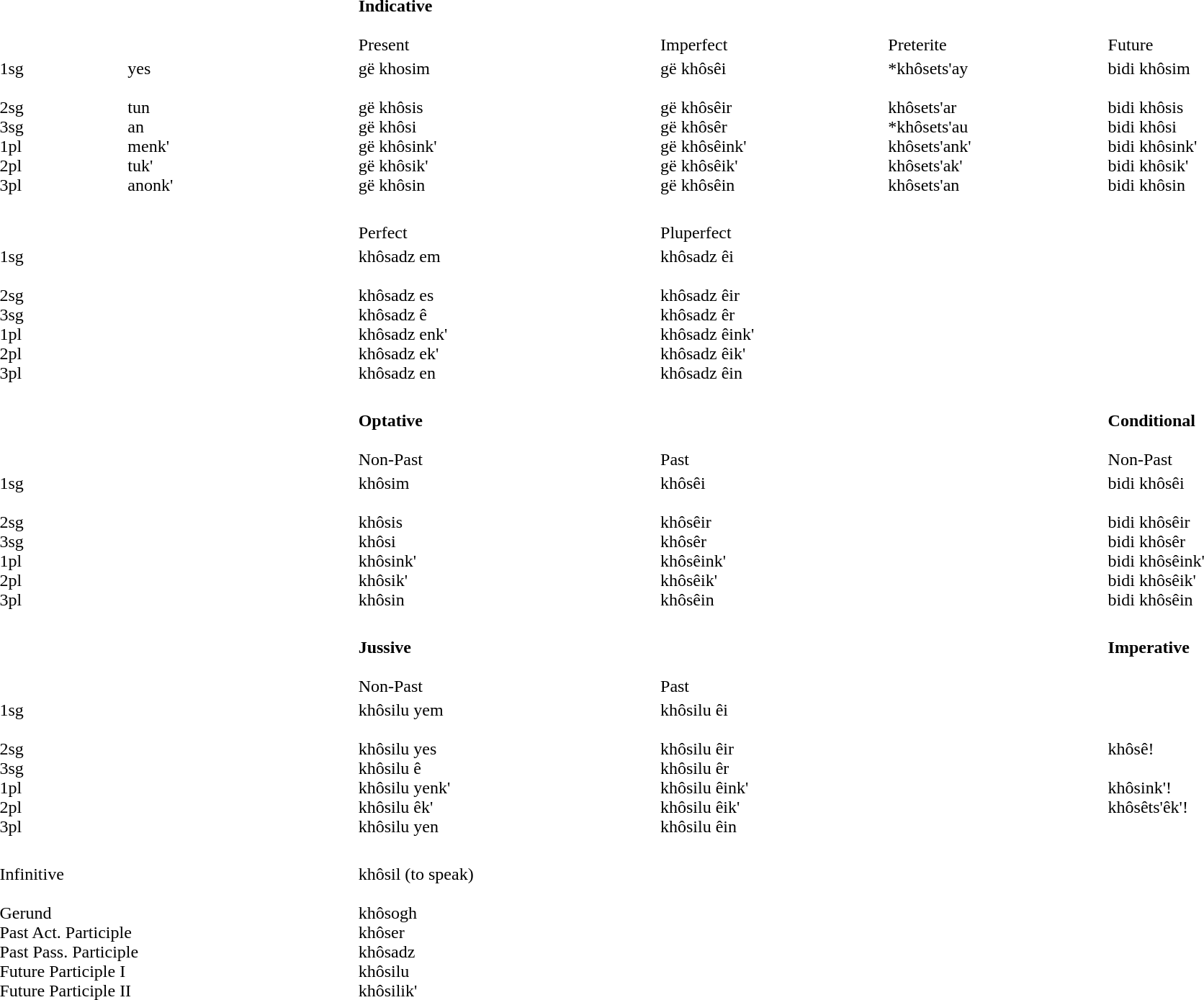<table border=0 width=100%>
<tr valign=bottom>
<td colspan=2> </td>
<td><strong>Indicative</strong><br><br>Present</td>
<td>Imperfect</td>
<td>Preterite</td>
<td>Future</td>
</tr>
<tr>
<td>1sg<br><br>2sg
<br>3sg
<br>1pl
<br>2pl
<br>3pl</td>
<td>yes<br><br>tun
<br>an
<br>menk'
<br>tuk'
<br>anonk'</td>
<td>gë khosim<br><br>gë khôsis
<br>gë khôsi
<br>gë khôsink'
<br>gë khôsik'
<br>gë khôsin</td>
<td>gë khôsêi<br><br>gë khôsêir
<br>gë khôsêr
<br>gë khôsêink'
<br>gë khôsêik'
<br>gë khôsêin</td>
<td>*khôsets'ay<br><br>khôsets'ar
<br>*khôsets'au
<br>khôsets'ank'
<br>khôsets'ak'
<br>khôsets'an</td>
<td>bidi khôsim<br><br>bidi khôsis
<br>bidi khôsi
<br>bidi khôsink'
<br>bidi khôsik'
<br>bidi khôsin</td>
</tr>
<tr>
<td> </td>
</tr>
<tr>
<td colspan=2> </td>
<td>Perfect</td>
<td colspan=2>Pluperfect</td>
</tr>
<tr>
<td colspan=2>1sg<br><br>2sg
<br>3sg
<br>1pl
<br>2pl
<br>3pl</td>
<td>khôsadz em<br><br>khôsadz es
<br>khôsadz ê
<br>khôsadz enk'
<br>khôsadz ek'
<br>khôsadz en</td>
<td colspan=2>khôsadz êi<br><br>khôsadz êir
<br>khôsadz êr
<br>khôsadz êink'
<br>khôsadz êik'
<br>khôsadz êin</td>
</tr>
<tr>
<td> </td>
</tr>
<tr valign=bottom>
<td colspan=2> </td>
<td><strong>Optative</strong><br><br>Non-Past</td>
<td colspan=2>Past</td>
<td><strong>Conditional</strong><br><br>Non-Past</td>
</tr>
<tr>
<td colspan=2>1sg<br><br>2sg
<br>3sg
<br>1pl
<br>2pl
<br>3pl</td>
<td>khôsim<br><br>khôsis
<br>khôsi
<br>khôsink'
<br>khôsik'
<br>khôsin</td>
<td colspan=2>khôsêi<br><br>khôsêir
<br>khôsêr
<br>khôsêink'
<br>khôsêik'
<br>khôsêin</td>
<td colspan=2>bidi khôsêi<br><br>bidi khôsêir
<br>bidi khôsêr
<br>bidi khôsêink'
<br>bidi khôsêik'
<br>bidi khôsêin</td>
</tr>
<tr>
<td> </td>
</tr>
<tr valign=bottom>
<td colspan=2> </td>
<td><strong>Jussive</strong><br><br>Non-Past</td>
<td colspan=2>Past</td>
<td><strong>Imperative</strong><br><br> </td>
</tr>
<tr>
<td colspan=2>1sg<br><br>2sg
<br>3sg
<br>1pl
<br>2pl
<br>3pl</td>
<td>khôsilu yem<br><br>khôsilu yes
<br>khôsilu ê
<br>khôsilu yenk'
<br>khôsilu êk'
<br>khôsilu yen</td>
<td colspan=2>khôsilu êi<br><br>khôsilu êir
<br>khôsilu êr
<br>khôsilu êink'
<br>khôsilu êik'
<br>khôsilu êin</td>
<td> <br><br>khôsê!
<br> 
<br>khôsink'!
<br>khôsêts'êk'!
<br> </td>
</tr>
<tr>
<td> </td>
</tr>
<tr>
<td colspan=2>Infinitive<br><br>Gerund
<br>Past Act. Participle
<br>Past Pass. Participle
<br>Future Participle I
<br>Future Participle II</td>
<td>khôsil (to speak)<br><br>khôsogh
<br>khôser
<br>khôsadz
<br>khôsilu
<br>khôsilik'</td>
</tr>
</table>
